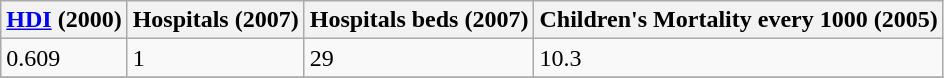<table class="wikitable">
<tr>
<th><a href='#'>HDI</a> (2000)</th>
<th>Hospitals (2007)</th>
<th>Hospitals beds (2007)</th>
<th>Children's Mortality every 1000 (2005)</th>
</tr>
<tr>
<td>0.609</td>
<td>1</td>
<td>29</td>
<td>10.3</td>
</tr>
<tr>
</tr>
</table>
